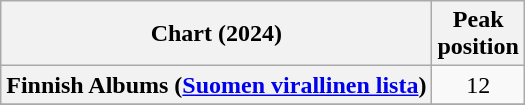<table class="wikitable sortable plainrowheaders">
<tr>
<th scope="col">Chart (2024)</th>
<th scope="col">Peak<br>position</th>
</tr>
<tr>
<th scope="row">Finnish Albums (<a href='#'>Suomen virallinen lista</a>)</th>
<td style="text-align:center;">12</td>
</tr>
<tr>
</tr>
<tr>
</tr>
</table>
